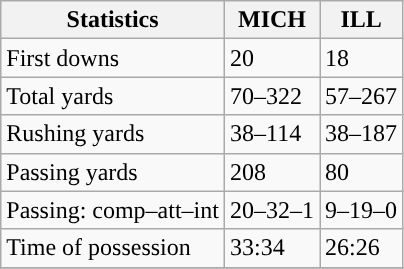<table class="wikitable" style="float: left;">
<tr>
<th>Statistics</th>
<th>MICH</th>
<th>ILL</th>
</tr>
<tr>
<td>First downs</td>
<td>20</td>
<td>18</td>
</tr>
<tr>
<td>Total yards</td>
<td>70–322</td>
<td>57–267</td>
</tr>
<tr>
<td>Rushing yards</td>
<td>38–114</td>
<td>38–187</td>
</tr>
<tr>
<td>Passing yards</td>
<td>208</td>
<td>80</td>
</tr>
<tr>
<td>Passing: comp–att–int</td>
<td>20–32–1</td>
<td>9–19–0</td>
</tr>
<tr>
<td>Time of possession</td>
<td>33:34</td>
<td>26:26</td>
</tr>
<tr>
</tr>
</table>
